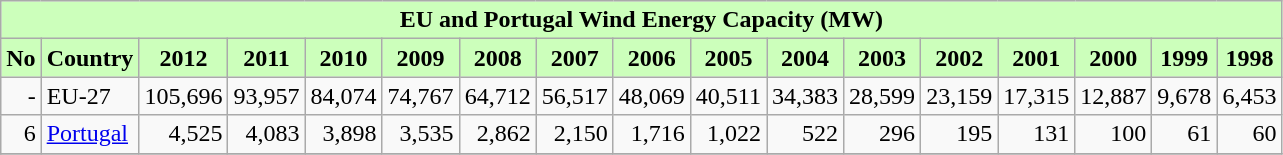<table class="wikitable" style="text-align:right;">
<tr>
<th colspan="17"  style="text-align:center; background:#cfb;">EU and Portugal Wind Energy Capacity (MW)</th>
</tr>
<tr>
<th style="background:#cfb;">No</th>
<th style="background:#cfb;">Country</th>
<th style="background:#cfb;">2012</th>
<th style="background:#cfb;">2011</th>
<th style="background:#cfb;">2010</th>
<th style="background:#cfb;">2009</th>
<th style="background:#cfb;">2008</th>
<th style="background:#cfb;">2007</th>
<th style="background:#cfb;">2006</th>
<th style="background:#cfb;">2005</th>
<th style="background:#cfb;">2004</th>
<th style="background:#cfb;">2003</th>
<th style="background:#cfb;">2002</th>
<th style="background:#cfb;">2001</th>
<th style="background:#cfb;">2000</th>
<th style="background:#cfb;">1999</th>
<th style="background:#cfb;">1998</th>
</tr>
<tr>
<td>-</td>
<td align=left>EU-27</td>
<td>105,696</td>
<td>93,957</td>
<td>84,074</td>
<td>74,767</td>
<td>64,712</td>
<td>56,517</td>
<td>48,069</td>
<td>40,511</td>
<td>34,383</td>
<td>28,599</td>
<td>23,159</td>
<td>17,315</td>
<td>12,887</td>
<td>9,678</td>
<td>6,453</td>
</tr>
<tr>
<td>6</td>
<td align=left><a href='#'>Portugal</a></td>
<td>4,525</td>
<td>4,083</td>
<td>3,898</td>
<td>3,535</td>
<td>2,862</td>
<td>2,150</td>
<td>1,716</td>
<td>1,022</td>
<td>522</td>
<td>296</td>
<td>195</td>
<td>131</td>
<td>100</td>
<td>61</td>
<td>60</td>
</tr>
<tr>
</tr>
</table>
